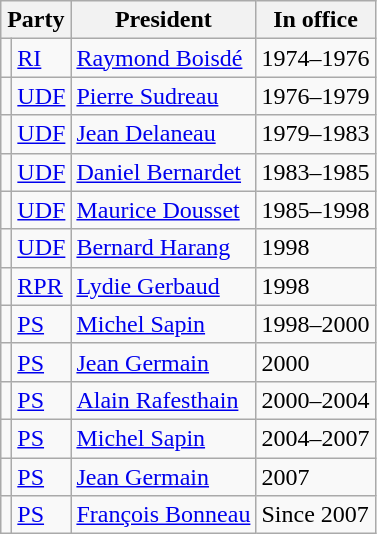<table class="wikitable">
<tr>
<th colspan="2">Party</th>
<th>President</th>
<th>In office</th>
</tr>
<tr>
<td></td>
<td><a href='#'>RI</a></td>
<td><a href='#'>Raymond Boisdé</a></td>
<td>1974–1976</td>
</tr>
<tr>
<td></td>
<td><a href='#'>UDF</a></td>
<td><a href='#'>Pierre Sudreau</a></td>
<td>1976–1979</td>
</tr>
<tr>
<td></td>
<td><a href='#'>UDF</a></td>
<td><a href='#'>Jean Delaneau</a></td>
<td>1979–1983</td>
</tr>
<tr>
<td></td>
<td><a href='#'>UDF</a></td>
<td><a href='#'>Daniel Bernardet</a></td>
<td>1983–1985</td>
</tr>
<tr>
<td></td>
<td><a href='#'>UDF</a></td>
<td><a href='#'>Maurice Dousset</a></td>
<td>1985–1998</td>
</tr>
<tr>
<td></td>
<td><a href='#'>UDF</a></td>
<td><a href='#'>Bernard Harang</a></td>
<td>1998</td>
</tr>
<tr>
<td></td>
<td><a href='#'>RPR</a></td>
<td><a href='#'>Lydie Gerbaud</a></td>
<td>1998</td>
</tr>
<tr>
<td></td>
<td><a href='#'>PS</a></td>
<td><a href='#'>Michel Sapin</a></td>
<td>1998–2000</td>
</tr>
<tr>
<td></td>
<td><a href='#'>PS</a></td>
<td><a href='#'>Jean Germain</a></td>
<td>2000</td>
</tr>
<tr>
<td></td>
<td><a href='#'>PS</a></td>
<td><a href='#'>Alain Rafesthain</a></td>
<td>2000–2004</td>
</tr>
<tr>
<td></td>
<td><a href='#'>PS</a></td>
<td><a href='#'>Michel Sapin</a></td>
<td>2004–2007</td>
</tr>
<tr>
<td></td>
<td><a href='#'>PS</a></td>
<td><a href='#'>Jean Germain</a></td>
<td>2007</td>
</tr>
<tr>
<td></td>
<td><a href='#'>PS</a></td>
<td><a href='#'>François Bonneau</a></td>
<td>Since 2007</td>
</tr>
</table>
